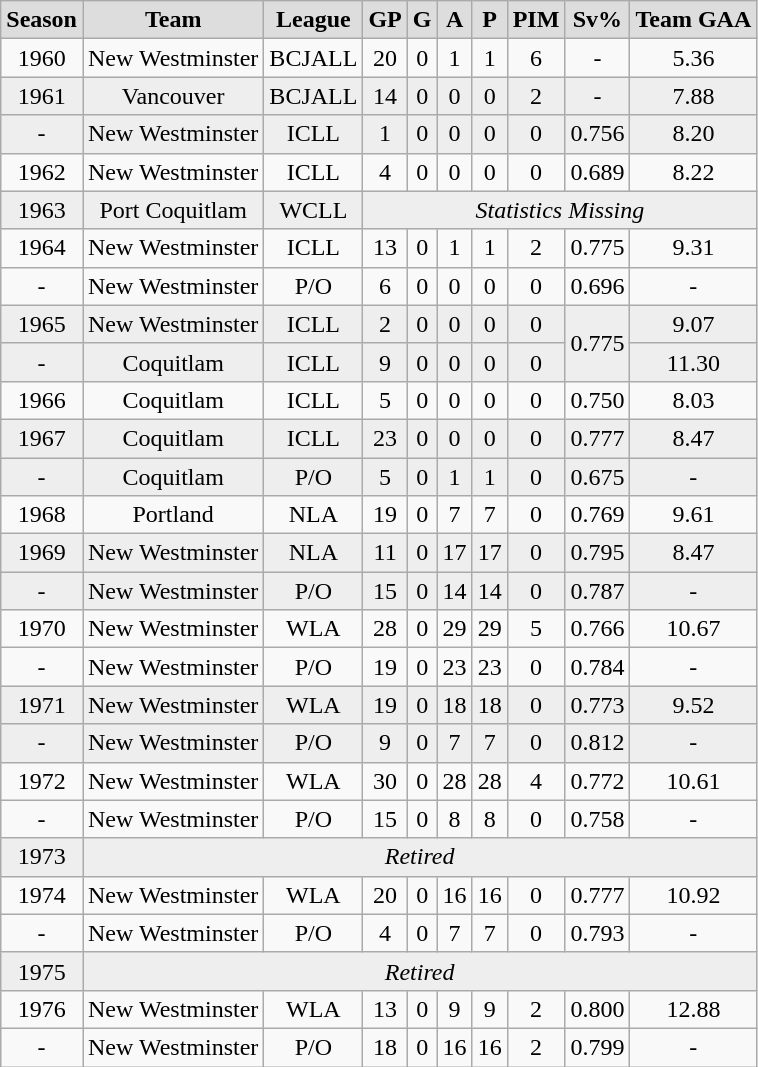<table class="wikitable">
<tr align="center"  bgcolor="#dddddd">
<td><strong>Season</strong></td>
<td><strong>Team</strong></td>
<td><strong>League</strong></td>
<td><strong>GP</strong></td>
<td><strong>G</strong></td>
<td><strong>A</strong></td>
<td><strong>P</strong></td>
<td><strong>PIM</strong></td>
<td><strong>Sv%</strong></td>
<td><strong>Team GAA</strong></td>
</tr>
<tr align="center">
<td>1960</td>
<td>New Westminster</td>
<td>BCJALL</td>
<td>20</td>
<td>0</td>
<td>1</td>
<td>1</td>
<td>6</td>
<td>-</td>
<td>5.36</td>
</tr>
<tr align="center" bgcolor="#eeeeee">
<td>1961</td>
<td>Vancouver</td>
<td>BCJALL</td>
<td>14</td>
<td>0</td>
<td>0</td>
<td>0</td>
<td>2</td>
<td>-</td>
<td>7.88</td>
</tr>
<tr align="center" bgcolor="#eeeeee">
<td>-</td>
<td>New Westminster</td>
<td>ICLL</td>
<td>1</td>
<td>0</td>
<td>0</td>
<td>0</td>
<td>0</td>
<td>0.756</td>
<td>8.20</td>
</tr>
<tr align="center">
<td>1962</td>
<td>New Westminster</td>
<td>ICLL</td>
<td>4</td>
<td>0</td>
<td>0</td>
<td>0</td>
<td>0</td>
<td>0.689</td>
<td>8.22</td>
</tr>
<tr align="center" bgcolor="#eeeeee">
<td>1963</td>
<td>Port Coquitlam</td>
<td>WCLL</td>
<td colspan="9"><em>Statistics Missing</em></td>
</tr>
<tr align="center">
<td>1964</td>
<td>New Westminster</td>
<td>ICLL</td>
<td>13</td>
<td>0</td>
<td>1</td>
<td>1</td>
<td>2</td>
<td>0.775</td>
<td>9.31</td>
</tr>
<tr align="center">
<td>-</td>
<td>New Westminster</td>
<td>P/O</td>
<td>6</td>
<td>0</td>
<td>0</td>
<td>0</td>
<td>0</td>
<td>0.696</td>
<td>-</td>
</tr>
<tr align="center" bgcolor="#eeeeee">
<td>1965</td>
<td>New Westminster</td>
<td>ICLL</td>
<td>2</td>
<td>0</td>
<td>0</td>
<td>0</td>
<td>0</td>
<td rowspan="2">0.775</td>
<td>9.07</td>
</tr>
<tr align="center" bgcolor="#eeeeee">
<td>-</td>
<td>Coquitlam</td>
<td>ICLL</td>
<td>9</td>
<td>0</td>
<td>0</td>
<td>0</td>
<td>0</td>
<td>11.30</td>
</tr>
<tr align="center">
<td>1966</td>
<td>Coquitlam</td>
<td>ICLL</td>
<td>5</td>
<td>0</td>
<td>0</td>
<td>0</td>
<td>0</td>
<td>0.750</td>
<td>8.03</td>
</tr>
<tr align="center" bgcolor="#eeeeee">
<td>1967</td>
<td>Coquitlam</td>
<td>ICLL</td>
<td>23</td>
<td>0</td>
<td>0</td>
<td>0</td>
<td>0</td>
<td>0.777</td>
<td>8.47</td>
</tr>
<tr align="center" bgcolor="#eeeeee">
<td>-</td>
<td>Coquitlam</td>
<td>P/O</td>
<td>5</td>
<td>0</td>
<td>1</td>
<td>1</td>
<td>0</td>
<td>0.675</td>
<td>-</td>
</tr>
<tr align="center">
<td>1968</td>
<td>Portland</td>
<td>NLA</td>
<td>19</td>
<td>0</td>
<td>7</td>
<td>7</td>
<td>0</td>
<td>0.769</td>
<td>9.61</td>
</tr>
<tr align="center" bgcolor="#eeeeee">
<td>1969</td>
<td>New Westminster</td>
<td>NLA</td>
<td>11</td>
<td>0</td>
<td>17</td>
<td>17</td>
<td>0</td>
<td>0.795</td>
<td>8.47</td>
</tr>
<tr align="center" bgcolor="#eeeeee">
<td>-</td>
<td>New Westminster</td>
<td>P/O</td>
<td>15</td>
<td>0</td>
<td>14</td>
<td>14</td>
<td>0</td>
<td>0.787</td>
<td>-</td>
</tr>
<tr align="center">
<td>1970</td>
<td>New Westminster</td>
<td>WLA</td>
<td>28</td>
<td>0</td>
<td>29</td>
<td>29</td>
<td>5</td>
<td>0.766</td>
<td>10.67</td>
</tr>
<tr align="center">
<td>-</td>
<td>New Westminster</td>
<td>P/O</td>
<td>19</td>
<td>0</td>
<td>23</td>
<td>23</td>
<td>0</td>
<td>0.784</td>
<td>-</td>
</tr>
<tr align="center" bgcolor="#eeeeee">
<td>1971</td>
<td>New Westminster</td>
<td>WLA</td>
<td>19</td>
<td>0</td>
<td>18</td>
<td>18</td>
<td>0</td>
<td>0.773</td>
<td>9.52</td>
</tr>
<tr align="center" bgcolor="#eeeeee">
<td>-</td>
<td>New Westminster</td>
<td>P/O</td>
<td>9</td>
<td>0</td>
<td>7</td>
<td>7</td>
<td>0</td>
<td>0.812</td>
<td>-</td>
</tr>
<tr align="center">
<td>1972</td>
<td>New Westminster</td>
<td>WLA</td>
<td>30</td>
<td>0</td>
<td>28</td>
<td>28</td>
<td>4</td>
<td>0.772</td>
<td>10.61</td>
</tr>
<tr align="center">
<td>-</td>
<td>New Westminster</td>
<td>P/O</td>
<td>15</td>
<td>0</td>
<td>8</td>
<td>8</td>
<td>0</td>
<td>0.758</td>
<td>-</td>
</tr>
<tr align="center" bgcolor="#eeeeee">
<td>1973</td>
<td colspan="11"><em>Retired</em></td>
</tr>
<tr align="center">
<td>1974</td>
<td>New Westminster</td>
<td>WLA</td>
<td>20</td>
<td>0</td>
<td>16</td>
<td>16</td>
<td>0</td>
<td>0.777</td>
<td>10.92</td>
</tr>
<tr align="center">
<td>-</td>
<td>New Westminster</td>
<td>P/O</td>
<td>4</td>
<td>0</td>
<td>7</td>
<td>7</td>
<td>0</td>
<td>0.793</td>
<td>-</td>
</tr>
<tr align="center" bgcolor="#eeeeee">
<td>1975</td>
<td colspan="11"><em>Retired</em></td>
</tr>
<tr align="center">
<td>1976</td>
<td>New Westminster</td>
<td>WLA</td>
<td>13</td>
<td>0</td>
<td>9</td>
<td>9</td>
<td>2</td>
<td>0.800</td>
<td>12.88</td>
</tr>
<tr align="center">
<td>-</td>
<td>New Westminster</td>
<td>P/O</td>
<td>18</td>
<td>0</td>
<td>16</td>
<td>16</td>
<td>2</td>
<td>0.799</td>
<td>-</td>
</tr>
</table>
